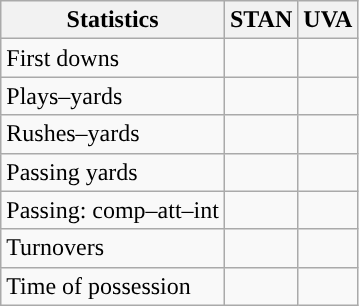<table class="wikitable" style="float:left">
<tr>
<th>Statistics</th>
<th>STAN</th>
<th>UVA</th>
</tr>
<tr>
<td>First downs</td>
<td></td>
<td></td>
</tr>
<tr>
<td>Plays–yards</td>
<td></td>
<td></td>
</tr>
<tr>
<td>Rushes–yards</td>
<td></td>
<td></td>
</tr>
<tr>
<td>Passing yards</td>
<td></td>
<td></td>
</tr>
<tr>
<td>Passing: comp–att–int</td>
<td></td>
<td></td>
</tr>
<tr>
<td>Turnovers</td>
<td></td>
<td></td>
</tr>
<tr>
<td>Time of possession</td>
<td></td>
<td></td>
</tr>
</table>
